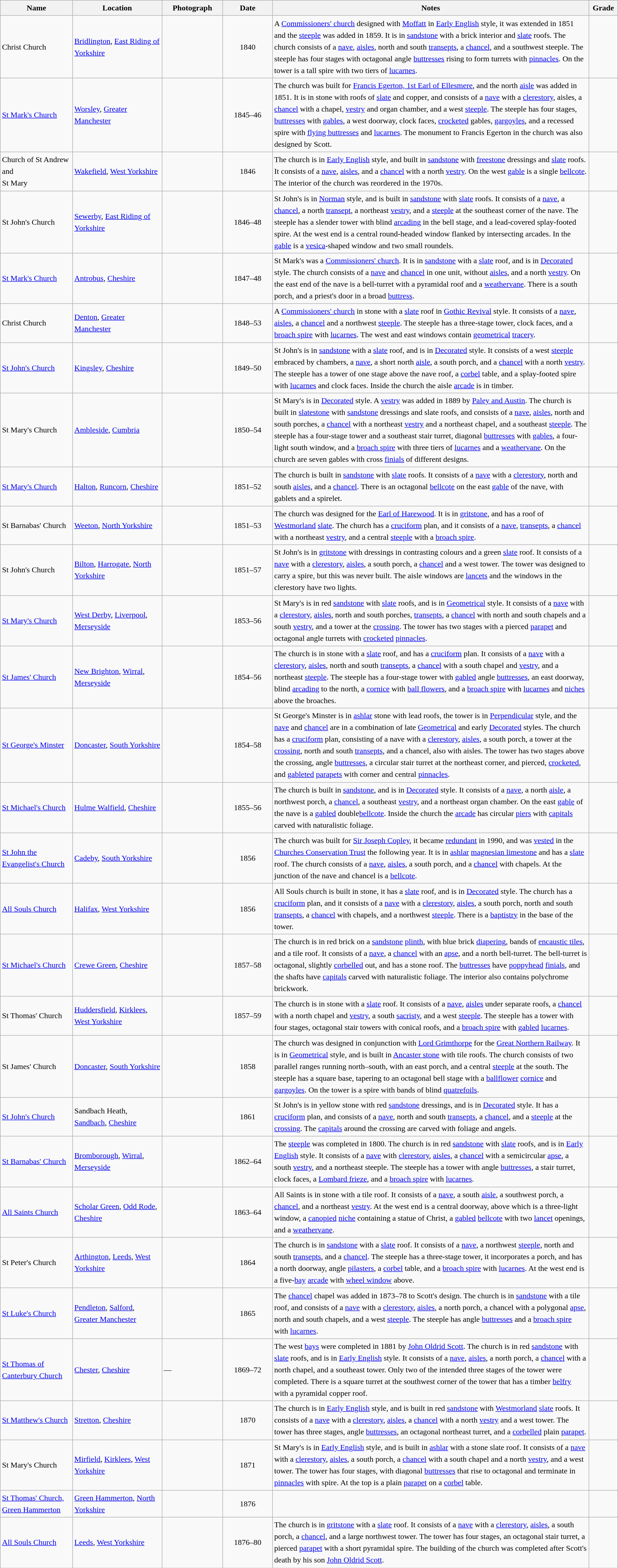<table class="wikitable sortable plainrowheaders" style="width:100%;border:0px;text-align:left;line-height:150%;">
<tr>
<th scope="col"  style="width:120px">Name</th>
<th scope="col"  style="width:150px">Location</th>
<th scope="col"  style="width:100px" class="unsortable">Photograph</th>
<th scope="col"  style="width:80px">Date</th>
<th scope="col"  style="width:550px" class="unsortable">Notes</th>
<th scope="col"  style="width:24px">Grade</th>
</tr>
<tr>
<td>Christ Church</td>
<td><a href='#'>Bridlington</a>, <a href='#'>East Riding of Yorkshire</a><br><small></small></td>
<td></td>
<td align="center">1840</td>
<td>A <a href='#'>Commissioners' church</a> designed with <a href='#'>Moffatt</a> in <a href='#'>Early English</a> style, it was extended in 1851 and the <a href='#'>steeple</a> was added in 1859.  It is in <a href='#'>sandstone</a> with a brick interior and <a href='#'>slate</a> roofs.  The church consists of a <a href='#'>nave</a>, <a href='#'>aisles</a>, north and south <a href='#'>transepts</a>, a <a href='#'>chancel</a>, and a southwest steeple.  The steeple has four stages with octagonal angle <a href='#'>buttresses</a> rising to form turrets with <a href='#'>pinnacles</a>.  On the tower is a tall spire with two tiers of <a href='#'>lucarnes</a>.</td>
<td align="center" ></td>
</tr>
<tr>
<td><a href='#'>St Mark's Church</a></td>
<td><a href='#'>Worsley</a>, <a href='#'>Greater Manchester</a><br><small></small></td>
<td></td>
<td align="center">1845–46</td>
<td>The church was built for <a href='#'>Francis Egerton, 1st Earl of Ellesmere</a>, and the north <a href='#'>aisle</a> was added in 1851.  It is in stone with roofs of <a href='#'>slate</a> and copper, and consists of a <a href='#'>nave</a> with a <a href='#'>clerestory</a>, aisles, a <a href='#'>chancel</a> with a chapel, <a href='#'>vestry</a> and organ chamber, and a west <a href='#'>steeple</a>.  The steeple has four stages, <a href='#'>buttresses</a> with <a href='#'>gables</a>, a west doorway, clock faces, <a href='#'>crocketed</a> gables, <a href='#'>gargoyles</a>, and a recessed spire with <a href='#'>flying buttresses</a> and <a href='#'>lucarnes</a>.  The monument to Francis Egerton in the church was also designed by Scott.</td>
<td align="center" ></td>
</tr>
<tr>
<td>Church of St Andrew and<br>St Mary</td>
<td><a href='#'>Wakefield</a>, <a href='#'>West Yorkshire</a><br><small></small></td>
<td></td>
<td align="center">1846</td>
<td>The church is in <a href='#'>Early English</a> style, and built in <a href='#'>sandstone</a> with <a href='#'>freestone</a> dressings and <a href='#'>slate</a> roofs.  It consists of a <a href='#'>nave</a>, <a href='#'>aisles</a>, and a <a href='#'>chancel</a> with a north <a href='#'>vestry</a>.  On the west <a href='#'>gable</a> is a single <a href='#'>bellcote</a>.  The interior of the church was reordered in the 1970s.</td>
<td align="center" ></td>
</tr>
<tr>
<td>St John's Church</td>
<td><a href='#'>Sewerby</a>, <a href='#'>East Riding of Yorkshire</a><br><small></small></td>
<td></td>
<td align="center">1846–48</td>
<td>St John's is in <a href='#'>Norman</a> style, and is built in <a href='#'>sandstone</a> with <a href='#'>slate</a> roofs.  It consists of a <a href='#'>nave</a>, a <a href='#'>chancel</a>, a north <a href='#'>transept</a>, a northeast <a href='#'>vestry</a>, and a <a href='#'>steeple</a> at the southeast corner of the nave.  The steeple has a slender tower with blind <a href='#'>arcading</a> in the bell stage, and a lead-covered splay-footed spire.  At the west end is a central round-headed window flanked by intersecting arcades.  In the <a href='#'>gable</a> is a <a href='#'>vesica</a>-shaped window and two small roundels.</td>
<td align="center" ></td>
</tr>
<tr>
<td><a href='#'>St Mark's Church</a></td>
<td><a href='#'>Antrobus</a>, <a href='#'>Cheshire</a><br><small></small></td>
<td></td>
<td align="center">1847–48</td>
<td>St Mark's was a <a href='#'>Commissioners' church</a>.  It is in <a href='#'>sandstone</a> with a <a href='#'>slate</a> roof, and is in <a href='#'>Decorated</a> style.  The church consists of a <a href='#'>nave</a> and <a href='#'>chancel</a> in one unit, without <a href='#'>aisles</a>, and a north <a href='#'>vestry</a>.  On the east end of the nave is a bell-turret with a pyramidal roof and a <a href='#'>weathervane</a>.  There is a south porch, and a priest's door in a broad <a href='#'>buttress</a>.</td>
<td align="center" ></td>
</tr>
<tr>
<td>Christ Church</td>
<td><a href='#'>Denton</a>, <a href='#'>Greater Manchester</a><br><small></small></td>
<td></td>
<td align="center">1848–53</td>
<td>A <a href='#'>Commissioners' church</a> in stone with a <a href='#'>slate</a> roof in <a href='#'>Gothic Revival</a> style.  It consists of a <a href='#'>nave</a>, <a href='#'>aisles</a>, a <a href='#'>chancel</a> and a northwest <a href='#'>steeple</a>.  The steeple has a three-stage tower, clock faces, and a <a href='#'>broach spire</a> with <a href='#'>lucarnes</a>.  The west and east windows contain <a href='#'>geometrical</a> <a href='#'>tracery</a>.</td>
<td align="center" ></td>
</tr>
<tr>
<td><a href='#'>St John's Church</a></td>
<td><a href='#'>Kingsley</a>, <a href='#'>Cheshire</a><br><small></small></td>
<td></td>
<td align="center">1849–50</td>
<td>St John's is in <a href='#'>sandstone</a> with a <a href='#'>slate</a> roof, and is in <a href='#'>Decorated</a> style.  It consists of a west <a href='#'>steeple</a> embraced by chambers, a <a href='#'>nave</a>, a short north <a href='#'>aisle</a>, a south porch, and a <a href='#'>chancel</a> with a north <a href='#'>vestry</a>.  The steeple has a tower of one stage above the nave roof, a <a href='#'>corbel</a> table, and a splay-footed spire with <a href='#'>lucarnes</a> and clock faces.  Inside the church the aisle <a href='#'>arcade</a> is in timber.</td>
<td align="center" ></td>
</tr>
<tr>
<td>St Mary's Church</td>
<td><a href='#'>Ambleside</a>, <a href='#'>Cumbria</a><br><small></small></td>
<td></td>
<td align="center">1850–54</td>
<td>St Mary's is in <a href='#'>Decorated</a> style.  A <a href='#'>vestry</a> was added in 1889 by <a href='#'>Paley and Austin</a>.  The church is built in <a href='#'>slatestone</a> with <a href='#'>sandstone</a> dressings and slate roofs, and consists of a <a href='#'>nave</a>, <a href='#'>aisles</a>, north and south porches, a <a href='#'>chancel</a> with a northeast <a href='#'>vestry</a> and a northeast chapel, and a southeast <a href='#'>steeple</a>.  The steeple has a four-stage tower and a southeast stair turret, diagonal <a href='#'>buttresses</a> with <a href='#'>gables</a>, a four-light south window, and a <a href='#'>broach spire</a> with three tiers of <a href='#'>lucarnes</a> and a <a href='#'>weathervane</a>.  On the church are seven gables with cross <a href='#'>finials</a> of different designs.</td>
<td align="center" ></td>
</tr>
<tr>
<td><a href='#'>St Mary's Church</a></td>
<td><a href='#'>Halton</a>, <a href='#'>Runcorn</a>, <a href='#'>Cheshire</a><br><small></small></td>
<td></td>
<td align="center">1851–52</td>
<td>The church is built in <a href='#'>sandstone</a> with <a href='#'>slate</a> roofs.  It consists of a <a href='#'>nave</a> with a <a href='#'>clerestory</a>, north and south <a href='#'>aisles</a>, and a <a href='#'>chancel</a>.  There is an octagonal <a href='#'>bellcote</a> on the east <a href='#'>gable</a> of the nave, with gablets and a spirelet.</td>
<td align="center" ></td>
</tr>
<tr>
<td>St Barnabas' Church</td>
<td><a href='#'>Weeton</a>, <a href='#'>North Yorkshire</a><br><small></small></td>
<td></td>
<td align="center">1851–53</td>
<td>The church was designed for the <a href='#'>Earl of Harewood</a>.  It is in <a href='#'>gritstone</a>, and has a roof of <a href='#'>Westmorland</a> <a href='#'>slate</a>.  The church has a <a href='#'>cruciform</a> plan, and it consists of a <a href='#'>nave</a>, <a href='#'>transepts</a>, a <a href='#'>chancel</a> with a northeast <a href='#'>vestry</a>, and a central <a href='#'>steeple</a> with a <a href='#'>broach spire</a>.</td>
<td align="center" ></td>
</tr>
<tr>
<td>St John's Church</td>
<td><a href='#'>Bilton</a>, <a href='#'>Harrogate</a>, <a href='#'>North Yorkshire</a><br><small></small></td>
<td></td>
<td align="center">1851–57</td>
<td>St John's is in <a href='#'>gritstone</a> with dressings in contrasting colours and a green <a href='#'>slate</a> roof.  It consists of a <a href='#'>nave</a> with a <a href='#'>clerestory</a>, <a href='#'>aisles</a>, a south porch, a <a href='#'>chancel</a> and a west tower.  The tower was designed to carry a spire, but this was never built.  The aisle windows are <a href='#'>lancets</a> and the windows in the clerestory have two lights.</td>
<td align="center" ></td>
</tr>
<tr>
<td><a href='#'>St Mary's Church</a></td>
<td><a href='#'>West Derby</a>, <a href='#'>Liverpool</a>, <a href='#'>Merseyside</a><br><small></small></td>
<td></td>
<td align="center">1853–56</td>
<td>St Mary's is in red <a href='#'>sandstone</a> with <a href='#'>slate</a> roofs, and is in <a href='#'>Geometrical</a> style.  It consists of a <a href='#'>nave</a> with a <a href='#'>clerestory</a>, <a href='#'>aisles</a>, north and south porches, <a href='#'>transepts</a>, a <a href='#'>chancel</a> with north and south chapels and a south <a href='#'>vestry</a>, and a tower at the <a href='#'>crossing</a>.  The tower has two stages with a pierced <a href='#'>parapet</a> and octagonal angle turrets with <a href='#'>crocketed</a> <a href='#'>pinnacles</a>.</td>
<td align="center" ></td>
</tr>
<tr>
<td><a href='#'>St James' Church</a></td>
<td><a href='#'>New Brighton</a>, <a href='#'>Wirral</a>, <a href='#'>Merseyside</a><br><small></small></td>
<td></td>
<td align="center">1854–56</td>
<td>The church is in stone with a <a href='#'>slate</a> roof, and has a <a href='#'>cruciform</a> plan.  It consists of a <a href='#'>nave</a> with a <a href='#'>clerestory</a>, <a href='#'>aisles</a>, north and south <a href='#'>transepts</a>, a <a href='#'>chancel</a> with a south chapel and <a href='#'>vestry</a>, and a northeast <a href='#'>steeple</a>.  The steeple has a four-stage tower with <a href='#'>gabled</a> angle <a href='#'>buttresses</a>, an east doorway, blind <a href='#'>arcading</a> to the north, a <a href='#'>cornice</a> with <a href='#'>ball flowers</a>, and a <a href='#'>broach spire</a> with <a href='#'>lucarnes</a> and <a href='#'>niches</a> above the broaches.</td>
<td align="center" ></td>
</tr>
<tr>
<td><a href='#'>St George's Minster</a></td>
<td><a href='#'>Doncaster</a>, <a href='#'>South Yorkshire</a><br><small></small></td>
<td></td>
<td align="center">1854–58</td>
<td>St George's Minster is in <a href='#'>ashlar</a> stone with lead roofs, the tower is in <a href='#'>Perpendicular</a> style, and the <a href='#'>nave</a> and <a href='#'>chancel</a> are in a combination of late <a href='#'>Geometrical</a> and early <a href='#'>Decorated</a> styles.  The church has a <a href='#'>cruciform</a> plan, consisting of a nave with a <a href='#'>clerestory</a>, <a href='#'>aisles</a>, a south porch, a tower at the <a href='#'>crossing</a>, north and south <a href='#'>transepts</a>, and a chancel, also with aisles.  The tower has two stages above the crossing, angle <a href='#'>buttresses</a>, a circular stair turret at the northeast corner, and pierced, <a href='#'>crocketed</a>, and <a href='#'>gableted</a> <a href='#'>parapets</a> with corner and central <a href='#'>pinnacles</a>.</td>
<td align="center" ></td>
</tr>
<tr>
<td><a href='#'>St Michael's Church</a></td>
<td><a href='#'>Hulme Walfield</a>, <a href='#'>Cheshire</a><br><small></small></td>
<td></td>
<td align="center">1855–56</td>
<td>The church is built in <a href='#'>sandstone</a>, and is in <a href='#'>Decorated</a> style.  It consists of a <a href='#'>nave</a>, a north <a href='#'>aisle</a>, a northwest porch, a <a href='#'>chancel</a>, a southeast <a href='#'>vestry</a>, and a northeast organ chamber.  On the east <a href='#'>gable</a> of the nave is a <a href='#'>gabled</a> double<a href='#'>bellcote</a>.  Inside the church the <a href='#'>arcade</a> has circular <a href='#'>piers</a> with <a href='#'>capitals</a> carved with naturalistic foliage.</td>
<td align="center" ></td>
</tr>
<tr>
<td><a href='#'>St John the Evangelist's Church</a></td>
<td><a href='#'>Cadeby</a>, <a href='#'>South Yorkshire</a><br><small></small></td>
<td></td>
<td align="center">1856</td>
<td>The church was built for <a href='#'>Sir Joseph Copley</a>, it became <a href='#'>redundant</a> in 1990, and was <a href='#'>vested</a> in the <a href='#'>Churches Conservation Trust</a> the following year.  It is in <a href='#'>ashlar</a> <a href='#'>magnesian limestone</a> and has a <a href='#'>slate</a> roof.  The church consists of a <a href='#'>nave</a>, <a href='#'>aisles</a>, a south porch, and a <a href='#'>chancel</a> with chapels.  At the junction of the nave and chancel is a <a href='#'>bellcote</a>.</td>
<td align="center" ></td>
</tr>
<tr>
<td><a href='#'>All Souls Church</a></td>
<td><a href='#'>Halifax</a>, <a href='#'>West Yorkshire</a><br><small></small></td>
<td></td>
<td align="center">1856</td>
<td>All Souls church is built in stone, it has a <a href='#'>slate</a> roof, and is in <a href='#'>Decorated</a> style.  The church has a <a href='#'>cruciform</a> plan, and it consists of a <a href='#'>nave</a> with a <a href='#'>clerestory</a>, <a href='#'>aisles</a>, a south porch, north and south <a href='#'>transepts</a>, a <a href='#'>chancel</a> with chapels, and a northwest <a href='#'>steeple</a>.  There is a <a href='#'>baptistry</a> in the base of the tower.</td>
<td align="center" ></td>
</tr>
<tr>
<td><a href='#'>St Michael's Church</a></td>
<td><a href='#'>Crewe Green</a>, <a href='#'>Cheshire</a><br><small></small></td>
<td></td>
<td align="center">1857–58</td>
<td>The church is in red brick on a <a href='#'>sandstone</a> <a href='#'>plinth</a>, with blue brick <a href='#'>diapering</a>, bands of <a href='#'>encaustic tiles</a>, and a tile roof.  It consists of a <a href='#'>nave</a>, a <a href='#'>chancel</a> with an <a href='#'>apse</a>, and a north bell-turret.  The bell-turret is octagonal, slightly <a href='#'>corbelled</a> out, and has a stone roof.  The <a href='#'>buttresses</a> have <a href='#'>poppyhead</a> <a href='#'>finials</a>, and the shafts have <a href='#'>capitals</a> carved with naturalistic foliage.  The interior also contains polychrome brickwork.</td>
<td align="center" ></td>
</tr>
<tr>
<td>St Thomas' Church</td>
<td><a href='#'>Huddersfield</a>, <a href='#'>Kirklees</a>, <a href='#'>West Yorkshire</a><br><small></small></td>
<td></td>
<td align="center">1857–59</td>
<td>The church is in stone with a <a href='#'>slate</a> roof.  It consists of a <a href='#'>nave</a>, <a href='#'>aisles</a> under separate roofs, a <a href='#'>chancel</a> with a north chapel and <a href='#'>vestry</a>, a south <a href='#'>sacristy</a>, and a west <a href='#'>steeple</a>.  The steeple has a tower with four stages, octagonal stair towers with conical roofs, and a <a href='#'>broach spire</a> with <a href='#'>gabled</a> <a href='#'>lucarnes</a>.</td>
<td align="center" ></td>
</tr>
<tr>
<td>St James' Church</td>
<td><a href='#'>Doncaster</a>, <a href='#'>South Yorkshire</a><br><small></small></td>
<td></td>
<td align="center">1858</td>
<td>The church was designed in conjunction with <a href='#'>Lord Grimthorpe</a> for the <a href='#'>Great Northern Railway</a>.  It is in <a href='#'>Geometrical</a> style, and is built in <a href='#'>Ancaster stone</a> with tile roofs.  The church consists of two parallel ranges running north–south, with an east porch, and a central <a href='#'>steeple</a> at the south.  The steeple has a square base, tapering to an octagonal bell stage with a <a href='#'>ballflower</a> <a href='#'>cornice</a> and <a href='#'>gargoyles</a>.  On the tower is a spire with bands of blind <a href='#'>quatrefoils</a>.</td>
<td align="center" ></td>
</tr>
<tr>
<td><a href='#'>St John's Church</a></td>
<td>Sandbach Heath, <a href='#'>Sandbach</a>, <a href='#'>Cheshire</a><br><small></small></td>
<td></td>
<td align="center">1861</td>
<td>St John's is in yellow stone with red <a href='#'>sandstone</a> dressings, and is in <a href='#'>Decorated</a> style.  It has a <a href='#'>cruciform</a> plan, and consists of a <a href='#'>nave</a>, north and south <a href='#'>transepts</a>, a <a href='#'>chancel</a>, and a <a href='#'>steeple</a> at the <a href='#'>crossing</a>.  The <a href='#'>capitals</a> around the crossing are carved with foliage and angels.</td>
<td align="center" ></td>
</tr>
<tr>
<td><a href='#'>St Barnabas' Church</a></td>
<td><a href='#'>Bromborough</a>, <a href='#'>Wirral</a>, <a href='#'>Merseyside</a><br><small></small></td>
<td></td>
<td align="center">1862–64</td>
<td>The <a href='#'>steeple</a> was completed in 1800.  The church is in red <a href='#'>sandstone</a> with <a href='#'>slate</a> roofs, and is in <a href='#'>Early English</a> style.  It consists of a <a href='#'>nave</a> with <a href='#'>clerestory</a>, <a href='#'>aisles</a>, a <a href='#'>chancel</a> with a semicircular <a href='#'>apse</a>, a south <a href='#'>vestry</a>, and a northeast steeple.  The steeple has a tower with angle <a href='#'>buttresses</a>, a stair turret, clock faces, a <a href='#'>Lombard frieze</a>, and a <a href='#'>broach spire</a> with <a href='#'>lucarnes</a>.</td>
<td align="center" ></td>
</tr>
<tr>
<td><a href='#'>All Saints Church</a></td>
<td><a href='#'>Scholar Green</a>, <a href='#'>Odd Rode</a>, <a href='#'>Cheshire</a><br><small></small></td>
<td></td>
<td align="center">1863–64</td>
<td>All Saints is in stone with a tile roof.  It consists of a <a href='#'>nave</a>, a south <a href='#'>aisle</a>, a southwest porch, a <a href='#'>chancel</a>, and a northeast <a href='#'>vestry</a>.  At the west end is a central doorway, above which is a three-light window, a <a href='#'>canopied</a> <a href='#'>niche</a> containing a statue of Christ, a <a href='#'>gabled</a> <a href='#'>bellcote</a> with two <a href='#'>lancet</a> openings, and a <a href='#'>weathervane</a>.</td>
<td align="center" ></td>
</tr>
<tr>
<td>St Peter's Church</td>
<td><a href='#'>Arthington</a>, <a href='#'>Leeds</a>, <a href='#'>West Yorkshire</a><br><small></small></td>
<td></td>
<td align="center">1864</td>
<td>The church is in <a href='#'>sandstone</a> with a <a href='#'>slate</a> roof.  It consists of a <a href='#'>nave</a>, a northwest <a href='#'>steeple</a>, north and south <a href='#'>transepts</a>, and a <a href='#'>chancel</a>.  The steeple has a three-stage tower, it incorporates a porch, and has a north doorway, angle <a href='#'>pilasters</a>, a <a href='#'>corbel</a> table, and a <a href='#'>broach spire</a> with <a href='#'>lucarnes</a>.    At the west end is a five-<a href='#'>bay</a> <a href='#'>arcade</a> with <a href='#'>wheel window</a> above.</td>
<td align="center" ></td>
</tr>
<tr>
<td><a href='#'>St Luke's Church</a></td>
<td><a href='#'>Pendleton</a>, <a href='#'>Salford</a>,<br><a href='#'>Greater Manchester</a><br><small></small></td>
<td></td>
<td align="center">1865</td>
<td>The <a href='#'>chancel</a> chapel was added in 1873–78 to Scott's design.  The church is in <a href='#'>sandstone</a> with a tile roof, and consists of a <a href='#'>nave</a> with a <a href='#'>clerestory</a>, <a href='#'>aisles</a>, a north porch, a chancel with a polygonal <a href='#'>apse</a>, north and south chapels, and a west <a href='#'>steeple</a>.  The steeple has angle <a href='#'>buttresses</a> and a <a href='#'>broach spire</a> with <a href='#'>lucarnes</a>.</td>
<td align="center" ></td>
</tr>
<tr>
<td><a href='#'>St Thomas of Canterbury Church</a></td>
<td><a href='#'>Chester</a>, <a href='#'>Cheshire</a><br><small></small></td>
<td>—</td>
<td align="center">1869–72</td>
<td>The west <a href='#'>bays</a> were completed in 1881 by <a href='#'>John Oldrid Scott</a>.  The church is in red <a href='#'>sandstone</a> with <a href='#'>slate</a> roofs, and is in <a href='#'>Early English</a> style.  It consists of a <a href='#'>nave</a>, <a href='#'>aisles</a>, a north porch, a <a href='#'>chancel</a> with a north chapel, and a southeast tower.  Only two of the intended three stages of the tower were completed.  There is a square turret at the southwest corner of the tower that has a timber <a href='#'>belfry</a> with a pyramidal copper roof.</td>
<td align="center" ></td>
</tr>
<tr>
<td><a href='#'>St Matthew's Church</a></td>
<td><a href='#'>Stretton</a>, <a href='#'>Cheshire</a><br><small></small></td>
<td></td>
<td align="center">1870</td>
<td>The church is in <a href='#'>Early English</a> style, and is built in red <a href='#'>sandstone</a> with <a href='#'>Westmorland</a> <a href='#'>slate</a> roofs.  It consists of a <a href='#'>nave</a> with a <a href='#'>clerestory</a>, <a href='#'>aisles</a>, a <a href='#'>chancel</a> with a north <a href='#'>vestry</a> and a west tower.  The tower has three stages, angle <a href='#'>buttresses</a>, an octagonal northeast turret, and a <a href='#'>corbelled</a> plain <a href='#'>parapet</a>.</td>
<td align="center" ></td>
</tr>
<tr>
<td>St Mary's Church</td>
<td><a href='#'>Mirfield</a>, <a href='#'>Kirklees</a>, <a href='#'>West Yorkshire</a><br><small></small></td>
<td></td>
<td align="center">1871</td>
<td>St Mary's is in <a href='#'>Early English</a> style, and is built in <a href='#'>ashlar</a> with a stone slate roof.  It consists of a <a href='#'>nave</a> with a <a href='#'>clerestory</a>, <a href='#'>aisles</a>, a south porch, a <a href='#'>chancel</a> with a south chapel and a north <a href='#'>vestry</a>, and a west tower.  The tower has four stages, with diagonal <a href='#'>buttresses</a> that rise to octagonal and terminate in <a href='#'>pinnacles</a> with spire.  At the top is a plain <a href='#'>parapet</a> on a <a href='#'>corbel</a> table.</td>
<td align="center" ></td>
</tr>
<tr>
<td><a href='#'>St Thomas' Church, Green Hammerton</a></td>
<td><a href='#'>Green Hammerton</a>, <a href='#'>North Yorkshire</a></td>
<td></td>
<td align="center">1876</td>
<td></td>
<td align="center" ></td>
</tr>
<tr>
<td><a href='#'>All Souls Church</a></td>
<td><a href='#'>Leeds</a>, <a href='#'>West Yorkshire</a><br><small></small></td>
<td></td>
<td align="center">1876–80</td>
<td>The church is in <a href='#'>gritstone</a> with a <a href='#'>slate</a> roof.  It consists of a <a href='#'>nave</a> with a <a href='#'>clerestory</a>, <a href='#'>aisles</a>, a south porch, a <a href='#'>chancel</a>, and a large northwest tower.  The tower has four stages, an octagonal stair turret, a pierced <a href='#'>parapet</a> with a short pyramidal spire.  The building of the church was completed after Scott's death by his son <a href='#'>John Oldrid Scott</a>.</td>
<td align="center" ></td>
</tr>
<tr>
</tr>
</table>
